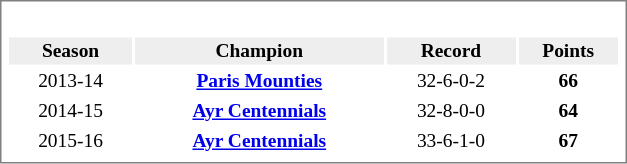<table cellpadding="1" width="410px" style="font-size: 90%; border: 1px solid gray;">
<tr>
<td><br><table cellpadding="1" width="410px" style="font-size: 90%;">
<tr align="center">
</tr>
<tr align="center" bgcolor="#eeeeee">
<td><strong>Season</strong></td>
<td><strong>Champion</strong></td>
<td><strong>Record</strong></td>
<td><strong>Points</strong></td>
</tr>
<tr align="center">
<td>2013-14</td>
<td><strong><a href='#'>Paris Mounties</a></strong></td>
<td>32-6-0-2</td>
<td><strong>66</strong></td>
</tr>
<tr align="center">
<td>2014-15</td>
<td><strong><a href='#'>Ayr Centennials</a></strong></td>
<td>32-8-0-0</td>
<td><strong>64</strong></td>
</tr>
<tr align="center">
<td>2015-16</td>
<td><strong><a href='#'>Ayr Centennials</a></strong></td>
<td>33-6-1-0</td>
<td><strong>67</strong></td>
</tr>
</table>
</td>
</tr>
</table>
